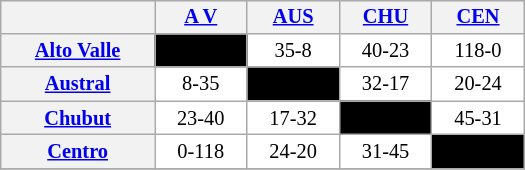<table align="left" width="350" cellspacing="0" cellpadding="3" style="background-color: #f9f9f9; font-size: 85%; text-align: center" class="wikitable">
<tr st.yle="background:#00000;">
<th align="left"> </th>
<th><a href='#'>A V</a></th>
<th><a href='#'>AUS</a></th>
<th><a href='#'>CHU</a></th>
<th><a href='#'>CEN</a></th>
</tr>
<tr ! style="background:#FFFFFF;">
<th><a href='#'>Alto Valle</a></th>
<td style="background:#000000">––––</td>
<td>35-8</td>
<td>40-23</td>
<td>118-0</td>
</tr>
<tr ! style="background:#FFFFFF;">
<th><a href='#'>Austral</a></th>
<td>8-35</td>
<td style="background:#000000">––––</td>
<td>32-17</td>
<td>20-24</td>
</tr>
<tr ! style="background:#FFFFFF;">
<th><a href='#'>Chubut</a></th>
<td>23-40</td>
<td>17-32</td>
<td style="background:#000000">––––</td>
<td>45-31</td>
</tr>
<tr ! style="background:#FFFFFF;">
<th><a href='#'>Centro</a></th>
<td>0-118</td>
<td>24-20</td>
<td>31-45</td>
<td style="background:#000000">––––</td>
</tr>
<tr>
</tr>
</table>
